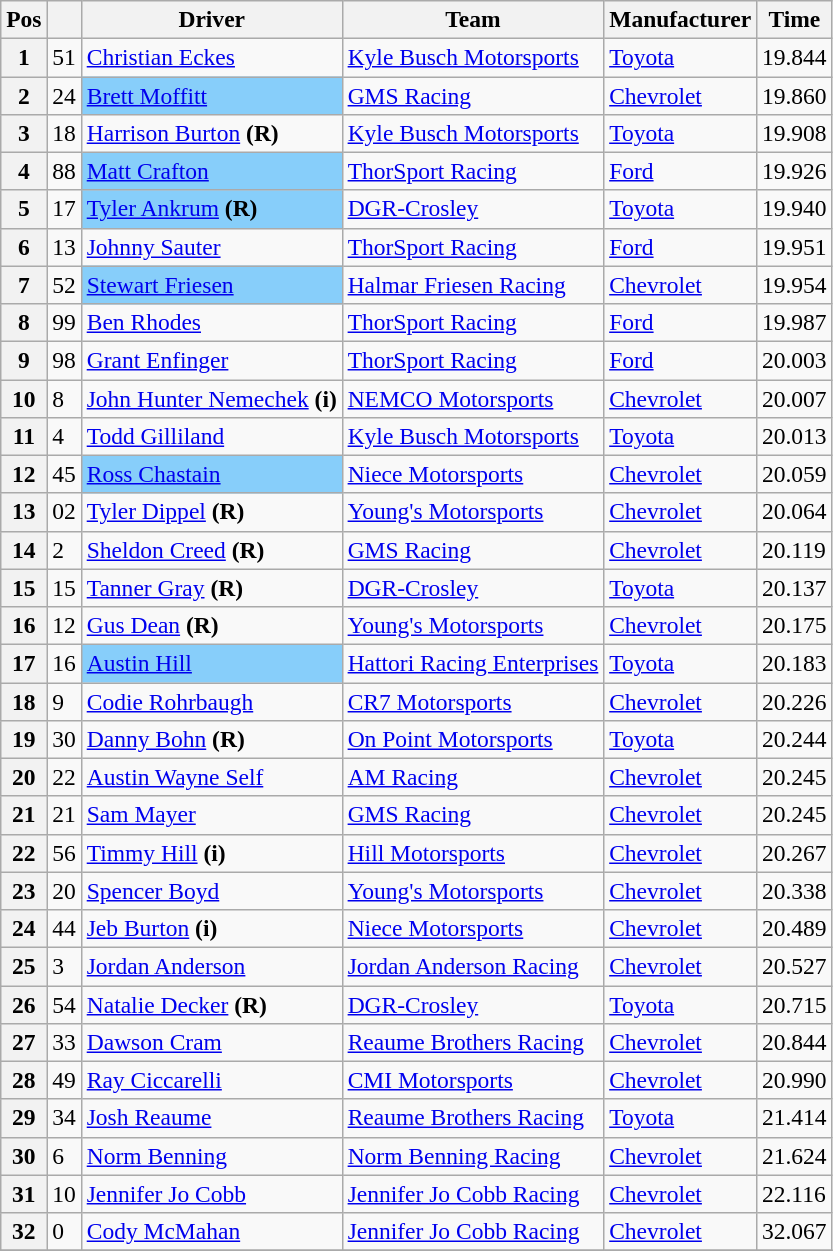<table class="wikitable" style="font-size:98%">
<tr>
<th>Pos</th>
<th></th>
<th>Driver</th>
<th>Team</th>
<th>Manufacturer</th>
<th>Time</th>
</tr>
<tr>
<th>1</th>
<td>51</td>
<td><a href='#'>Christian Eckes</a></td>
<td><a href='#'>Kyle Busch Motorsports</a></td>
<td><a href='#'>Toyota</a></td>
<td>19.844</td>
</tr>
<tr>
<th>2</th>
<td>24</td>
<td style="text-align:left;background:#87CEFA"><a href='#'>Brett Moffitt</a></td>
<td><a href='#'>GMS Racing</a></td>
<td><a href='#'>Chevrolet</a></td>
<td>19.860</td>
</tr>
<tr>
<th>3</th>
<td>18</td>
<td><a href='#'>Harrison Burton</a> <strong>(R)</strong></td>
<td><a href='#'>Kyle Busch Motorsports</a></td>
<td><a href='#'>Toyota</a></td>
<td>19.908</td>
</tr>
<tr>
<th>4</th>
<td>88</td>
<td style="text-align:left;background:#87CEFA"><a href='#'>Matt Crafton</a></td>
<td><a href='#'>ThorSport Racing</a></td>
<td><a href='#'>Ford</a></td>
<td>19.926</td>
</tr>
<tr>
<th>5</th>
<td>17</td>
<td style="text-align:left;background:#87CEFA"><a href='#'>Tyler Ankrum</a> <strong>(R)</strong></td>
<td><a href='#'>DGR-Crosley</a></td>
<td><a href='#'>Toyota</a></td>
<td>19.940</td>
</tr>
<tr>
<th>6</th>
<td>13</td>
<td><a href='#'>Johnny Sauter</a></td>
<td><a href='#'>ThorSport Racing</a></td>
<td><a href='#'>Ford</a></td>
<td>19.951</td>
</tr>
<tr>
<th>7</th>
<td>52</td>
<td style="text-align:left;background:#87CEFA"><a href='#'>Stewart Friesen</a></td>
<td><a href='#'>Halmar Friesen Racing</a></td>
<td><a href='#'>Chevrolet</a></td>
<td>19.954</td>
</tr>
<tr>
<th>8</th>
<td>99</td>
<td><a href='#'>Ben Rhodes</a></td>
<td><a href='#'>ThorSport Racing</a></td>
<td><a href='#'>Ford</a></td>
<td>19.987</td>
</tr>
<tr>
<th>9</th>
<td>98</td>
<td><a href='#'>Grant Enfinger</a></td>
<td><a href='#'>ThorSport Racing</a></td>
<td><a href='#'>Ford</a></td>
<td>20.003</td>
</tr>
<tr>
<th>10</th>
<td>8</td>
<td><a href='#'>John Hunter Nemechek</a> <strong>(i)</strong></td>
<td><a href='#'>NEMCO Motorsports</a></td>
<td><a href='#'>Chevrolet</a></td>
<td>20.007</td>
</tr>
<tr>
<th>11</th>
<td>4</td>
<td><a href='#'>Todd Gilliland</a></td>
<td><a href='#'>Kyle Busch Motorsports</a></td>
<td><a href='#'>Toyota</a></td>
<td>20.013</td>
</tr>
<tr>
<th>12</th>
<td>45</td>
<td style="text-align:left;background:#87CEFA"><a href='#'>Ross Chastain</a></td>
<td><a href='#'>Niece Motorsports</a></td>
<td><a href='#'>Chevrolet</a></td>
<td>20.059</td>
</tr>
<tr>
<th>13</th>
<td>02</td>
<td><a href='#'>Tyler Dippel</a> <strong>(R)</strong></td>
<td><a href='#'>Young's Motorsports</a></td>
<td><a href='#'>Chevrolet</a></td>
<td>20.064</td>
</tr>
<tr>
<th>14</th>
<td>2</td>
<td><a href='#'>Sheldon Creed</a> <strong>(R)</strong></td>
<td><a href='#'>GMS Racing</a></td>
<td><a href='#'>Chevrolet</a></td>
<td>20.119</td>
</tr>
<tr>
<th>15</th>
<td>15</td>
<td><a href='#'>Tanner Gray</a> <strong>(R)</strong></td>
<td><a href='#'>DGR-Crosley</a></td>
<td><a href='#'>Toyota</a></td>
<td>20.137</td>
</tr>
<tr>
<th>16</th>
<td>12</td>
<td><a href='#'>Gus Dean</a> <strong>(R)</strong></td>
<td><a href='#'>Young's Motorsports</a></td>
<td><a href='#'>Chevrolet</a></td>
<td>20.175</td>
</tr>
<tr>
<th>17</th>
<td>16</td>
<td style="text-align:left;background:#87CEFA"><a href='#'>Austin Hill</a></td>
<td><a href='#'>Hattori Racing Enterprises</a></td>
<td><a href='#'>Toyota</a></td>
<td>20.183</td>
</tr>
<tr>
<th>18</th>
<td>9</td>
<td><a href='#'>Codie Rohrbaugh</a></td>
<td><a href='#'>CR7 Motorsports</a></td>
<td><a href='#'>Chevrolet</a></td>
<td>20.226</td>
</tr>
<tr>
<th>19</th>
<td>30</td>
<td><a href='#'>Danny Bohn</a> <strong>(R)</strong></td>
<td><a href='#'>On Point Motorsports</a></td>
<td><a href='#'>Toyota</a></td>
<td>20.244</td>
</tr>
<tr>
<th>20</th>
<td>22</td>
<td><a href='#'>Austin Wayne Self</a></td>
<td><a href='#'>AM Racing</a></td>
<td><a href='#'>Chevrolet</a></td>
<td>20.245</td>
</tr>
<tr>
<th>21</th>
<td>21</td>
<td><a href='#'>Sam Mayer</a></td>
<td><a href='#'>GMS Racing</a></td>
<td><a href='#'>Chevrolet</a></td>
<td>20.245</td>
</tr>
<tr>
<th>22</th>
<td>56</td>
<td><a href='#'>Timmy Hill</a> <strong>(i)</strong></td>
<td><a href='#'>Hill Motorsports</a></td>
<td><a href='#'>Chevrolet</a></td>
<td>20.267</td>
</tr>
<tr>
<th>23</th>
<td>20</td>
<td><a href='#'>Spencer Boyd</a></td>
<td><a href='#'>Young's Motorsports</a></td>
<td><a href='#'>Chevrolet</a></td>
<td>20.338</td>
</tr>
<tr>
<th>24</th>
<td>44</td>
<td><a href='#'>Jeb Burton</a> <strong>(i)</strong></td>
<td><a href='#'>Niece Motorsports</a></td>
<td><a href='#'>Chevrolet</a></td>
<td>20.489</td>
</tr>
<tr>
<th>25</th>
<td>3</td>
<td><a href='#'>Jordan Anderson</a></td>
<td><a href='#'>Jordan Anderson Racing</a></td>
<td><a href='#'>Chevrolet</a></td>
<td>20.527</td>
</tr>
<tr>
<th>26</th>
<td>54</td>
<td><a href='#'>Natalie Decker</a> <strong>(R)</strong></td>
<td><a href='#'>DGR-Crosley</a></td>
<td><a href='#'>Toyota</a></td>
<td>20.715</td>
</tr>
<tr>
<th>27</th>
<td>33</td>
<td><a href='#'>Dawson Cram</a></td>
<td><a href='#'>Reaume Brothers Racing</a></td>
<td><a href='#'>Chevrolet</a></td>
<td>20.844</td>
</tr>
<tr>
<th>28</th>
<td>49</td>
<td><a href='#'>Ray Ciccarelli</a></td>
<td><a href='#'>CMI Motorsports</a></td>
<td><a href='#'>Chevrolet</a></td>
<td>20.990</td>
</tr>
<tr>
<th>29</th>
<td>34</td>
<td><a href='#'>Josh Reaume</a></td>
<td><a href='#'>Reaume Brothers Racing</a></td>
<td><a href='#'>Toyota</a></td>
<td>21.414</td>
</tr>
<tr>
<th>30</th>
<td>6</td>
<td><a href='#'>Norm Benning</a></td>
<td><a href='#'>Norm Benning Racing</a></td>
<td><a href='#'>Chevrolet</a></td>
<td>21.624</td>
</tr>
<tr>
<th>31</th>
<td>10</td>
<td><a href='#'>Jennifer Jo Cobb</a></td>
<td><a href='#'>Jennifer Jo Cobb Racing</a></td>
<td><a href='#'>Chevrolet</a></td>
<td>22.116</td>
</tr>
<tr>
<th>32</th>
<td>0</td>
<td><a href='#'>Cody McMahan</a></td>
<td><a href='#'>Jennifer Jo Cobb Racing</a></td>
<td><a href='#'>Chevrolet</a></td>
<td>32.067</td>
</tr>
<tr>
</tr>
</table>
